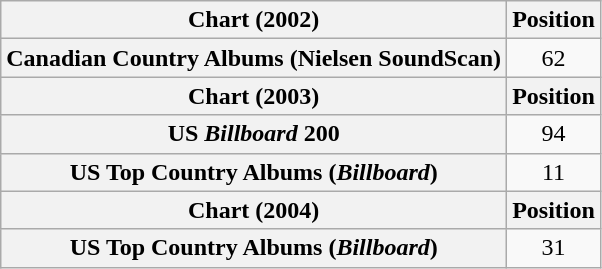<table class="wikitable plainrowheaders" style="text-align:center">
<tr>
<th scope="col">Chart (2002)</th>
<th scope="col">Position</th>
</tr>
<tr>
<th scope="row">Canadian Country Albums (Nielsen SoundScan)</th>
<td>62</td>
</tr>
<tr>
<th scope="col">Chart (2003)</th>
<th scope="col">Position</th>
</tr>
<tr>
<th scope="row">US <em>Billboard</em> 200</th>
<td>94</td>
</tr>
<tr>
<th scope="row">US Top Country Albums (<em>Billboard</em>)</th>
<td>11</td>
</tr>
<tr>
<th scope="col">Chart (2004)</th>
<th scope="col">Position</th>
</tr>
<tr>
<th scope="row">US Top Country Albums (<em>Billboard</em>)</th>
<td>31</td>
</tr>
</table>
